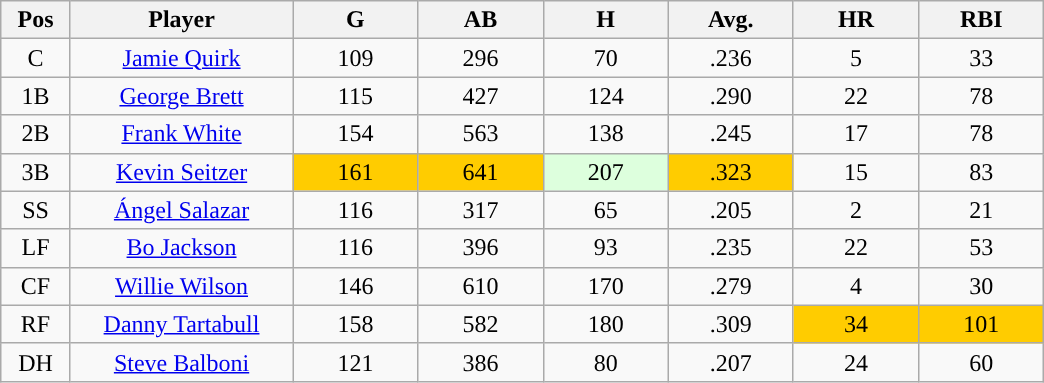<table class="wikitable sortable">
<tr>
<th bgcolor="#DDDDFF" width="5%">Pos</th>
<th bgcolor="#DDDDFF" width="16%">Player</th>
<th bgcolor="#DDDDFF" width="9%">G</th>
<th bgcolor="#DDDDFF" width="9%">AB</th>
<th bgcolor="#DDDDFF" width="9%">H</th>
<th bgcolor="#DDDDFF" width="9%">Avg.</th>
<th bgcolor="#DDDDFF" width="9%">HR</th>
<th bgcolor="#DDDDFF" width="9%">RBI</th>
</tr>
<tr align="center">
<td>C</td>
<td><a href='#'>Jamie Quirk</a></td>
<td>109</td>
<td>296</td>
<td>70</td>
<td>.236</td>
<td>5</td>
<td>33</td>
</tr>
<tr align="center">
<td>1B</td>
<td><a href='#'>George Brett</a></td>
<td>115</td>
<td>427</td>
<td>124</td>
<td>.290</td>
<td>22</td>
<td>78</td>
</tr>
<tr align="center">
<td>2B</td>
<td><a href='#'>Frank White</a></td>
<td>154</td>
<td>563</td>
<td>138</td>
<td>.245</td>
<td>17</td>
<td>78</td>
</tr>
<tr align="center">
<td>3B</td>
<td><a href='#'>Kevin Seitzer</a></td>
<td style="background:#fc0;">161</td>
<td style="background:#fc0;">641</td>
<td style="background:#DDFFDD;">207</td>
<td style="background:#fc0;">.323</td>
<td>15</td>
<td>83</td>
</tr>
<tr align="center">
<td>SS</td>
<td><a href='#'>Ángel Salazar</a></td>
<td>116</td>
<td>317</td>
<td>65</td>
<td>.205</td>
<td>2</td>
<td>21</td>
</tr>
<tr align="center">
<td>LF</td>
<td><a href='#'>Bo Jackson</a></td>
<td>116</td>
<td>396</td>
<td>93</td>
<td>.235</td>
<td>22</td>
<td>53</td>
</tr>
<tr align="center">
<td>CF</td>
<td><a href='#'>Willie Wilson</a></td>
<td>146</td>
<td>610</td>
<td>170</td>
<td>.279</td>
<td>4</td>
<td>30</td>
</tr>
<tr align="center">
<td>RF</td>
<td><a href='#'>Danny Tartabull</a></td>
<td>158</td>
<td>582</td>
<td>180</td>
<td>.309</td>
<td style="background:#fc0;">34</td>
<td style="background:#fc0;">101</td>
</tr>
<tr align="center">
<td>DH</td>
<td><a href='#'>Steve Balboni</a></td>
<td>121</td>
<td>386</td>
<td>80</td>
<td>.207</td>
<td>24</td>
<td>60</td>
</tr>
</table>
